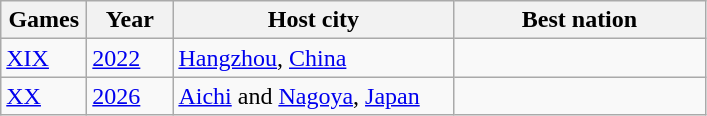<table class=wikitable>
<tr>
<th width=50>Games</th>
<th width=50>Year</th>
<th width=180>Host city</th>
<th width=160>Best nation</th>
</tr>
<tr>
<td><a href='#'>XIX</a></td>
<td><a href='#'>2022</a></td>
<td><a href='#'>Hangzhou</a>, <a href='#'>China</a></td>
<td></td>
</tr>
<tr>
<td><a href='#'>XX</a></td>
<td><a href='#'>2026</a></td>
<td><a href='#'>Aichi</a> and <a href='#'>Nagoya</a>, <a href='#'>Japan</a></td>
<td></td>
</tr>
</table>
